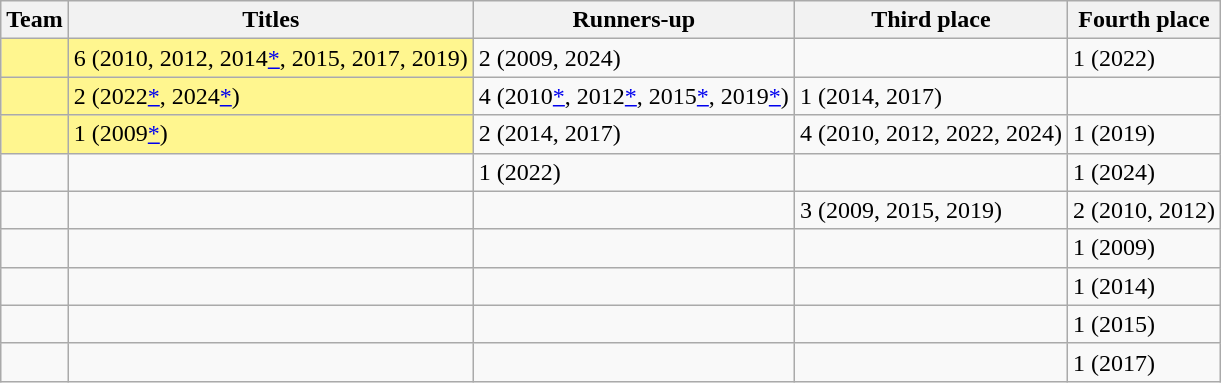<table class="wikitable sortable">
<tr>
<th>Team</th>
<th>Titles</th>
<th>Runners-up</th>
<th>Third place</th>
<th>Fourth place</th>
</tr>
<tr>
<td style=background:#FFF68F></td>
<td style=background:#FFF68F>6 (2010, 2012, 2014<a href='#'>*</a>, 2015, 2017, 2019)</td>
<td>2 (2009, 2024)</td>
<td></td>
<td>1 (2022)</td>
</tr>
<tr>
<td style=background:#FFF68F></td>
<td style=background:#FFF68F>2 (2022<a href='#'>*</a>, 2024<a href='#'>*</a>)</td>
<td>4 (2010<a href='#'>*</a>, 2012<a href='#'>*</a>, 2015<a href='#'>*</a>, 2019<a href='#'>*</a>)</td>
<td>1 (2014, 2017)</td>
<td></td>
</tr>
<tr>
<td style=background:#FFF68F></td>
<td style=background:#FFF68F>1 (2009<a href='#'>*</a>)</td>
<td>2 (2014, 2017)</td>
<td>4 (2010, 2012, 2022, 2024)</td>
<td>1 (2019)</td>
</tr>
<tr>
<td></td>
<td></td>
<td>1 (2022)</td>
<td></td>
<td>1 (2024)</td>
</tr>
<tr>
<td></td>
<td></td>
<td></td>
<td>3 (2009, 2015, 2019)</td>
<td>2 (2010, 2012)</td>
</tr>
<tr>
<td></td>
<td></td>
<td></td>
<td></td>
<td>1 (2009)</td>
</tr>
<tr>
<td></td>
<td></td>
<td></td>
<td></td>
<td>1 (2014)</td>
</tr>
<tr>
<td></td>
<td></td>
<td></td>
<td></td>
<td>1 (2015)</td>
</tr>
<tr>
<td></td>
<td></td>
<td></td>
<td></td>
<td>1 (2017)</td>
</tr>
</table>
